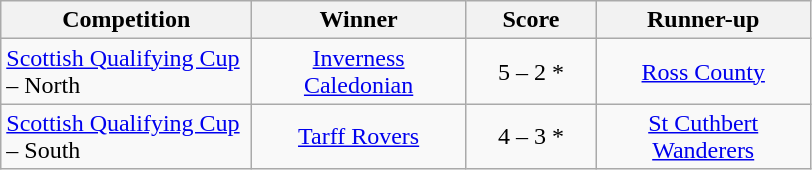<table class="wikitable" style="text-align: center;">
<tr>
<th width=160>Competition</th>
<th width=135>Winner</th>
<th width=80>Score</th>
<th width=135>Runner-up</th>
</tr>
<tr>
<td align=left><a href='#'>Scottish Qualifying Cup</a> – North</td>
<td><a href='#'>Inverness Caledonian</a></td>
<td>5 – 2 *</td>
<td><a href='#'>Ross County</a></td>
</tr>
<tr>
<td align=left><a href='#'>Scottish Qualifying Cup</a> – South</td>
<td><a href='#'>Tarff Rovers</a></td>
<td>4 – 3 *</td>
<td><a href='#'>St Cuthbert Wanderers</a></td>
</tr>
</table>
